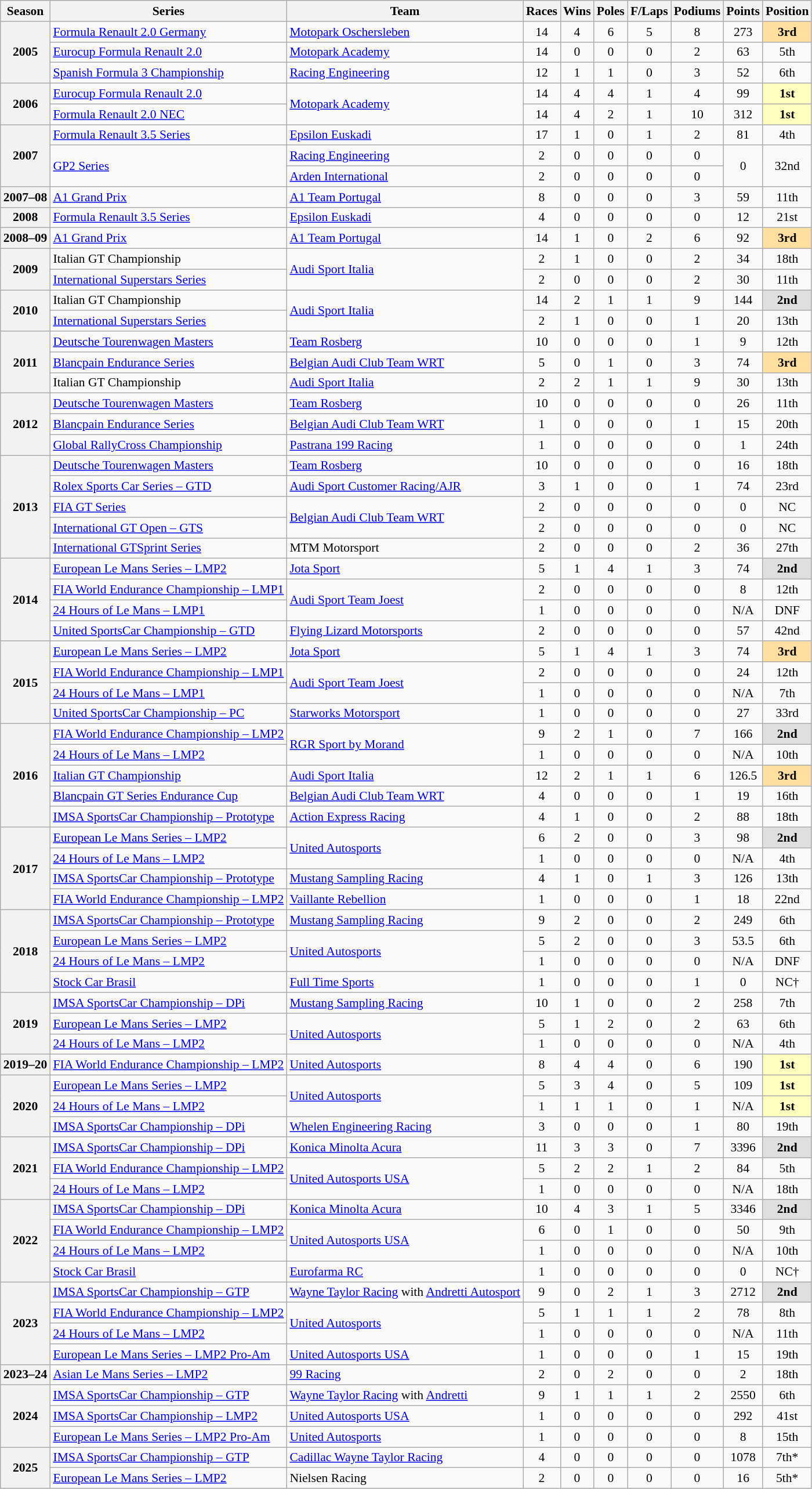<table class="wikitable" style="font-size: 90%; text-align:center">
<tr>
<th>Season</th>
<th>Series</th>
<th>Team</th>
<th>Races</th>
<th>Wins</th>
<th>Poles</th>
<th>F/Laps</th>
<th>Podiums</th>
<th>Points</th>
<th>Position</th>
</tr>
<tr>
<th rowspan=3>2005</th>
<td align=left><a href='#'>Formula Renault 2.0 Germany</a></td>
<td align=left><a href='#'>Motopark Oschersleben</a></td>
<td>14</td>
<td>4</td>
<td>6</td>
<td>5</td>
<td>8</td>
<td>273</td>
<td style="background:#FFDF9F;"><strong>3rd</strong></td>
</tr>
<tr>
<td align=left><a href='#'>Eurocup Formula Renault 2.0</a></td>
<td align=left><a href='#'>Motopark Academy</a></td>
<td>14</td>
<td>0</td>
<td>0</td>
<td>0</td>
<td>2</td>
<td>63</td>
<td>5th</td>
</tr>
<tr>
<td align=left><a href='#'>Spanish Formula 3 Championship</a></td>
<td align=left><a href='#'>Racing Engineering</a></td>
<td>12</td>
<td>1</td>
<td>1</td>
<td>0</td>
<td>3</td>
<td>52</td>
<td>6th</td>
</tr>
<tr>
<th rowspan=2>2006</th>
<td align=left><a href='#'>Eurocup Formula Renault 2.0</a></td>
<td align=left rowspan=2><a href='#'>Motopark Academy</a></td>
<td>14</td>
<td>4</td>
<td>4</td>
<td>1</td>
<td>4</td>
<td>99</td>
<td style="background:#FFFFBF;"><strong>1st</strong></td>
</tr>
<tr>
<td align=left><a href='#'>Formula Renault 2.0 NEC</a></td>
<td>14</td>
<td>4</td>
<td>2</td>
<td>1</td>
<td>10</td>
<td>312</td>
<td style="background:#FFFFBF;"><strong>1st</strong></td>
</tr>
<tr>
<th rowspan=3>2007</th>
<td align=left><a href='#'>Formula Renault 3.5 Series</a></td>
<td align=left><a href='#'>Epsilon Euskadi</a></td>
<td>17</td>
<td>1</td>
<td>0</td>
<td>1</td>
<td>2</td>
<td>81</td>
<td>4th</td>
</tr>
<tr>
<td align=left rowspan=2><a href='#'>GP2 Series</a></td>
<td align=left><a href='#'>Racing Engineering</a></td>
<td>2</td>
<td>0</td>
<td>0</td>
<td>0</td>
<td>0</td>
<td rowspan=2>0</td>
<td rowspan=2>32nd</td>
</tr>
<tr>
<td align=left><a href='#'>Arden International</a></td>
<td>2</td>
<td>0</td>
<td>0</td>
<td>0</td>
<td>0</td>
</tr>
<tr>
<th>2007–08</th>
<td align=left><a href='#'>A1 Grand Prix</a></td>
<td align=left><a href='#'>A1 Team Portugal</a></td>
<td>8</td>
<td>0</td>
<td>0</td>
<td>0</td>
<td>3</td>
<td>59</td>
<td>11th</td>
</tr>
<tr>
<th>2008</th>
<td align=left><a href='#'>Formula Renault 3.5 Series</a></td>
<td align=left><a href='#'>Epsilon Euskadi</a></td>
<td>4</td>
<td>0</td>
<td>0</td>
<td>0</td>
<td>0</td>
<td>12</td>
<td>21st</td>
</tr>
<tr>
<th>2008–09</th>
<td align=left><a href='#'>A1 Grand Prix</a></td>
<td align=left><a href='#'>A1 Team Portugal</a></td>
<td>14</td>
<td>1</td>
<td>0</td>
<td>2</td>
<td>6</td>
<td>92</td>
<td style="background:#FFDF9F;"><strong>3rd</strong></td>
</tr>
<tr>
<th rowspan="2">2009</th>
<td align=left>Italian GT Championship</td>
<td rowspan="2" align="left"><a href='#'>Audi Sport Italia</a></td>
<td>2</td>
<td>1</td>
<td>0</td>
<td>0</td>
<td>2</td>
<td>34</td>
<td>18th</td>
</tr>
<tr>
<td align=left><a href='#'>International Superstars Series</a></td>
<td>2</td>
<td>0</td>
<td>0</td>
<td>0</td>
<td>2</td>
<td>30</td>
<td>11th</td>
</tr>
<tr>
<th rowspan="2">2010</th>
<td align=left>Italian GT Championship</td>
<td rowspan="2" align="left"><a href='#'>Audi Sport Italia</a></td>
<td>14</td>
<td>2</td>
<td>1</td>
<td>1</td>
<td>9</td>
<td>144</td>
<td style="background:#DFDFDF;"><strong>2nd</strong></td>
</tr>
<tr>
<td align=left><a href='#'>International Superstars Series</a></td>
<td>2</td>
<td>1</td>
<td>0</td>
<td>0</td>
<td>1</td>
<td>20</td>
<td>13th</td>
</tr>
<tr>
<th rowspan=3>2011</th>
<td align=left><a href='#'>Deutsche Tourenwagen Masters</a></td>
<td align=left><a href='#'>Team Rosberg</a></td>
<td>10</td>
<td>0</td>
<td>0</td>
<td>0</td>
<td>1</td>
<td>9</td>
<td>12th</td>
</tr>
<tr>
<td align=left><a href='#'>Blancpain Endurance Series</a></td>
<td align=left><a href='#'>Belgian Audi Club Team WRT</a></td>
<td>5</td>
<td>0</td>
<td>1</td>
<td>0</td>
<td>3</td>
<td>74</td>
<td style="background:#FFDF9F;"><strong>3rd</strong></td>
</tr>
<tr>
<td align=left>Italian GT Championship</td>
<td align=left><a href='#'>Audi Sport Italia</a></td>
<td>2</td>
<td>2</td>
<td>1</td>
<td>1</td>
<td>9</td>
<td>30</td>
<td>13th</td>
</tr>
<tr>
<th rowspan=3>2012</th>
<td align=left><a href='#'>Deutsche Tourenwagen Masters</a></td>
<td align=left><a href='#'>Team Rosberg</a></td>
<td>10</td>
<td>0</td>
<td>0</td>
<td>0</td>
<td>0</td>
<td>26</td>
<td>11th</td>
</tr>
<tr>
<td align=left><a href='#'>Blancpain Endurance Series</a></td>
<td align=left><a href='#'>Belgian Audi Club Team WRT</a></td>
<td>1</td>
<td>0</td>
<td>0</td>
<td>0</td>
<td>1</td>
<td>15</td>
<td>20th</td>
</tr>
<tr>
<td align=left><a href='#'>Global RallyCross Championship</a></td>
<td align=left><a href='#'>Pastrana 199 Racing</a></td>
<td>1</td>
<td>0</td>
<td>0</td>
<td>0</td>
<td>0</td>
<td>1</td>
<td>24th</td>
</tr>
<tr>
<th rowspan=5>2013</th>
<td align=left><a href='#'>Deutsche Tourenwagen Masters</a></td>
<td align=left><a href='#'>Team Rosberg</a></td>
<td>10</td>
<td>0</td>
<td>0</td>
<td>0</td>
<td>0</td>
<td>16</td>
<td>18th</td>
</tr>
<tr>
<td align=left><a href='#'>Rolex Sports Car Series – GTD</a></td>
<td align=left><a href='#'>Audi Sport Customer Racing/AJR</a></td>
<td>3</td>
<td>1</td>
<td>0</td>
<td>0</td>
<td>1</td>
<td>74</td>
<td>23rd</td>
</tr>
<tr>
<td align=left><a href='#'>FIA GT Series</a></td>
<td align=left rowspan=2><a href='#'>Belgian Audi Club Team WRT</a></td>
<td>2</td>
<td>0</td>
<td>0</td>
<td>0</td>
<td>0</td>
<td>0</td>
<td>NC</td>
</tr>
<tr>
<td align=left><a href='#'>International GT Open – GTS</a></td>
<td>2</td>
<td>0</td>
<td>0</td>
<td>0</td>
<td>0</td>
<td>0</td>
<td>NC</td>
</tr>
<tr>
<td align=left><a href='#'>International GTSprint Series</a></td>
<td align=left>MTM Motorsport</td>
<td>2</td>
<td>0</td>
<td>0</td>
<td>0</td>
<td>2</td>
<td>36</td>
<td>27th</td>
</tr>
<tr>
<th rowspan="4">2014</th>
<td align=left><a href='#'>European Le Mans Series – LMP2</a></td>
<td align=left><a href='#'>Jota Sport</a></td>
<td>5</td>
<td>1</td>
<td>4</td>
<td>1</td>
<td>3</td>
<td>74</td>
<td style="background:#DFDFDF;"><strong>2nd</strong></td>
</tr>
<tr>
<td align=left><a href='#'>FIA World Endurance Championship – LMP1</a></td>
<td align=left rowspan=2><a href='#'>Audi Sport Team Joest</a></td>
<td>2</td>
<td>0</td>
<td>0</td>
<td>0</td>
<td>0</td>
<td>8</td>
<td>12th</td>
</tr>
<tr>
<td align=left><a href='#'>24 Hours of Le Mans – LMP1</a></td>
<td>1</td>
<td>0</td>
<td>0</td>
<td>0</td>
<td>0</td>
<td>N/A</td>
<td>DNF</td>
</tr>
<tr>
<td align=left><a href='#'>United SportsCar Championship – GTD</a></td>
<td align=left><a href='#'>Flying Lizard Motorsports</a></td>
<td>2</td>
<td>0</td>
<td>0</td>
<td>0</td>
<td>0</td>
<td>57</td>
<td>42nd</td>
</tr>
<tr>
<th rowspan=4>2015</th>
<td align=left><a href='#'>European Le Mans Series – LMP2</a></td>
<td align=left><a href='#'>Jota Sport</a></td>
<td>5</td>
<td>1</td>
<td>4</td>
<td>1</td>
<td>3</td>
<td>74</td>
<td style="background:#FFDF9F;"><strong>3rd</strong></td>
</tr>
<tr>
<td align=left><a href='#'>FIA World Endurance Championship – LMP1</a></td>
<td align=left rowspan=2><a href='#'>Audi Sport Team Joest</a></td>
<td>2</td>
<td>0</td>
<td>0</td>
<td>0</td>
<td>0</td>
<td>24</td>
<td>12th</td>
</tr>
<tr>
<td align=left><a href='#'>24 Hours of Le Mans – LMP1</a></td>
<td>1</td>
<td>0</td>
<td>0</td>
<td>0</td>
<td>0</td>
<td>N/A</td>
<td>7th</td>
</tr>
<tr>
<td align=left><a href='#'>United SportsCar Championship – PC</a></td>
<td align=left><a href='#'>Starworks Motorsport</a></td>
<td>1</td>
<td>0</td>
<td>0</td>
<td>0</td>
<td>0</td>
<td>27</td>
<td>33rd</td>
</tr>
<tr>
<th rowspan=5>2016</th>
<td align=left><a href='#'>FIA World Endurance Championship – LMP2</a></td>
<td align=left rowspan=2><a href='#'>RGR Sport by Morand</a></td>
<td>9</td>
<td>2</td>
<td>1</td>
<td>0</td>
<td>7</td>
<td>166</td>
<td style="background:#DFDFDF;"><strong>2nd</strong></td>
</tr>
<tr>
<td align=left><a href='#'>24 Hours of Le Mans – LMP2</a></td>
<td>1</td>
<td>0</td>
<td>0</td>
<td>0</td>
<td>0</td>
<td>N/A</td>
<td>10th</td>
</tr>
<tr>
<td align=left><a href='#'>Italian GT Championship</a></td>
<td align=left><a href='#'>Audi Sport Italia</a></td>
<td>12</td>
<td>2</td>
<td>1</td>
<td>1</td>
<td>6</td>
<td>126.5</td>
<td style="background:#FFDF9F;"><strong>3rd</strong></td>
</tr>
<tr>
<td align=left><a href='#'>Blancpain GT Series Endurance Cup</a></td>
<td align=left><a href='#'>Belgian Audi Club Team WRT</a></td>
<td>4</td>
<td>0</td>
<td>0</td>
<td>0</td>
<td>1</td>
<td>19</td>
<td>16th</td>
</tr>
<tr>
<td align=left><a href='#'>IMSA SportsCar Championship – Prototype</a></td>
<td align=left><a href='#'>Action Express Racing</a></td>
<td>4</td>
<td>1</td>
<td>0</td>
<td>0</td>
<td>2</td>
<td>88</td>
<td>18th</td>
</tr>
<tr>
<th rowspan=4>2017</th>
<td align=left><a href='#'>European Le Mans Series – LMP2</a></td>
<td align=left rowspan=2><a href='#'>United Autosports</a></td>
<td>6</td>
<td>2</td>
<td>0</td>
<td>0</td>
<td>3</td>
<td>98</td>
<td style="background:#DFDFDF;"><strong>2nd</strong></td>
</tr>
<tr>
<td align=left><a href='#'>24 Hours of Le Mans – LMP2</a></td>
<td>1</td>
<td>0</td>
<td>0</td>
<td>0</td>
<td>0</td>
<td>N/A</td>
<td>4th</td>
</tr>
<tr>
<td align=left><a href='#'>IMSA SportsCar Championship – Prototype</a></td>
<td align=left><a href='#'>Mustang Sampling Racing</a></td>
<td>4</td>
<td>1</td>
<td>0</td>
<td>1</td>
<td>3</td>
<td>126</td>
<td>13th</td>
</tr>
<tr>
<td align=left><a href='#'>FIA World Endurance Championship – LMP2</a></td>
<td align=left><a href='#'>Vaillante Rebellion</a></td>
<td>1</td>
<td>0</td>
<td>0</td>
<td>0</td>
<td>1</td>
<td>18</td>
<td>22nd</td>
</tr>
<tr>
<th rowspan=4>2018</th>
<td align=left><a href='#'>IMSA SportsCar Championship – Prototype</a></td>
<td align=left><a href='#'>Mustang Sampling Racing</a></td>
<td>9</td>
<td>2</td>
<td>0</td>
<td>0</td>
<td>2</td>
<td>249</td>
<td>6th</td>
</tr>
<tr>
<td align=left><a href='#'>European Le Mans Series – LMP2</a></td>
<td align=left rowspan=2><a href='#'>United Autosports</a></td>
<td>5</td>
<td>2</td>
<td>0</td>
<td>0</td>
<td>3</td>
<td>53.5</td>
<td>6th</td>
</tr>
<tr>
<td align=left><a href='#'>24 Hours of Le Mans – LMP2</a></td>
<td>1</td>
<td>0</td>
<td>0</td>
<td>0</td>
<td>0</td>
<td>N/A</td>
<td>DNF</td>
</tr>
<tr>
<td align=left><a href='#'>Stock Car Brasil</a></td>
<td align=left><a href='#'>Full Time Sports</a></td>
<td>1</td>
<td>0</td>
<td>0</td>
<td>0</td>
<td>1</td>
<td>0</td>
<td>NC†</td>
</tr>
<tr>
<th rowspan=3>2019</th>
<td align=left><a href='#'>IMSA SportsCar Championship – DPi</a></td>
<td align=left><a href='#'>Mustang Sampling Racing</a></td>
<td>10</td>
<td>1</td>
<td>0</td>
<td>0</td>
<td>2</td>
<td>258</td>
<td>7th</td>
</tr>
<tr>
<td align=left><a href='#'>European Le Mans Series – LMP2</a></td>
<td align=left rowspan=2><a href='#'>United Autosports</a></td>
<td>5</td>
<td>1</td>
<td>2</td>
<td>0</td>
<td>2</td>
<td>63</td>
<td>6th</td>
</tr>
<tr>
<td align=left><a href='#'>24 Hours of Le Mans – LMP2</a></td>
<td>1</td>
<td>0</td>
<td>0</td>
<td>0</td>
<td>0</td>
<td>N/A</td>
<td>4th</td>
</tr>
<tr>
<th>2019–20</th>
<td align=left><a href='#'>FIA World Endurance Championship – LMP2</a></td>
<td align=left><a href='#'>United Autosports</a></td>
<td>8</td>
<td>4</td>
<td>4</td>
<td>0</td>
<td>6</td>
<td>190</td>
<td style="background:#FFFFBF;"><strong>1st</strong></td>
</tr>
<tr>
<th rowspan=3>2020</th>
<td align=left><a href='#'>European Le Mans Series – LMP2</a></td>
<td align=left rowspan=2><a href='#'>United Autosports</a></td>
<td>5</td>
<td>3</td>
<td>4</td>
<td>0</td>
<td>5</td>
<td>109</td>
<td style="background:#FFFFBF;"><strong>1st</strong></td>
</tr>
<tr>
<td align=left><a href='#'>24 Hours of Le Mans – LMP2</a></td>
<td>1</td>
<td>1</td>
<td>1</td>
<td>0</td>
<td>1</td>
<td>N/A</td>
<td style="background:#FFFFBF;"><strong>1st</strong></td>
</tr>
<tr>
<td align=left><a href='#'>IMSA SportsCar Championship – DPi</a></td>
<td align=left><a href='#'>Whelen Engineering Racing</a></td>
<td>3</td>
<td>0</td>
<td>0</td>
<td>0</td>
<td>1</td>
<td>80</td>
<td>19th</td>
</tr>
<tr>
<th rowspan=3>2021</th>
<td align=left><a href='#'>IMSA SportsCar Championship – DPi</a></td>
<td align=left><a href='#'>Konica Minolta Acura</a></td>
<td>11</td>
<td>3</td>
<td>3</td>
<td>0</td>
<td>7</td>
<td>3396</td>
<td style="background:#DFDFDF;"><strong>2nd</strong></td>
</tr>
<tr>
<td align=left><a href='#'>FIA World Endurance Championship – LMP2</a></td>
<td align=left rowspan=2><a href='#'>United Autosports USA</a></td>
<td>5</td>
<td>2</td>
<td>2</td>
<td>1</td>
<td>2</td>
<td>84</td>
<td>5th</td>
</tr>
<tr>
<td align=left><a href='#'>24 Hours of Le Mans – LMP2</a></td>
<td>1</td>
<td>0</td>
<td>0</td>
<td>0</td>
<td>0</td>
<td>N/A</td>
<td>18th</td>
</tr>
<tr>
<th rowspan="4">2022</th>
<td align=left><a href='#'>IMSA SportsCar Championship – DPi</a></td>
<td align=left><a href='#'>Konica Minolta Acura</a></td>
<td>10</td>
<td>4</td>
<td>3</td>
<td>1</td>
<td>5</td>
<td>3346</td>
<td style="background:#DFDFDF;"><strong>2nd</strong></td>
</tr>
<tr>
<td align=left><a href='#'>FIA World Endurance Championship – LMP2</a></td>
<td rowspan="2" align="left"><a href='#'>United Autosports USA</a></td>
<td>6</td>
<td>0</td>
<td>1</td>
<td>0</td>
<td>0</td>
<td>50</td>
<td>9th</td>
</tr>
<tr>
<td align=left><a href='#'>24 Hours of Le Mans – LMP2</a></td>
<td>1</td>
<td>0</td>
<td>0</td>
<td>0</td>
<td>0</td>
<td>N/A</td>
<td>10th</td>
</tr>
<tr>
<td align=left><a href='#'>Stock Car Brasil</a></td>
<td align=left><a href='#'>Eurofarma RC</a></td>
<td>1</td>
<td>0</td>
<td>0</td>
<td>0</td>
<td>0</td>
<td>0</td>
<td>NC†</td>
</tr>
<tr>
<th rowspan="4">2023</th>
<td align=left><a href='#'>IMSA SportsCar Championship – GTP</a></td>
<td align=left><a href='#'>Wayne Taylor Racing</a> with <a href='#'>Andretti Autosport</a></td>
<td>9</td>
<td>0</td>
<td>2</td>
<td>1</td>
<td>3</td>
<td>2712</td>
<td style="background:#DFDFDF;"><strong>2nd</strong></td>
</tr>
<tr>
<td align=left><a href='#'>FIA World Endurance Championship – LMP2</a></td>
<td rowspan="2" align="left"><a href='#'>United Autosports</a></td>
<td>5</td>
<td>1</td>
<td>1</td>
<td>1</td>
<td>2</td>
<td>78</td>
<td>8th</td>
</tr>
<tr>
<td align=left><a href='#'>24 Hours of Le Mans – LMP2</a></td>
<td>1</td>
<td>0</td>
<td>0</td>
<td>0</td>
<td>0</td>
<td>N/A</td>
<td>11th</td>
</tr>
<tr>
<td align=left><a href='#'>European Le Mans Series – LMP2 Pro-Am</a></td>
<td align=left><a href='#'>United Autosports USA</a></td>
<td>1</td>
<td>0</td>
<td>0</td>
<td>0</td>
<td>1</td>
<td>15</td>
<td>19th</td>
</tr>
<tr>
<th>2023–24</th>
<td align=left><a href='#'>Asian Le Mans Series – LMP2</a></td>
<td align=left><a href='#'>99 Racing</a></td>
<td>2</td>
<td>0</td>
<td>2</td>
<td>0</td>
<td>0</td>
<td>2</td>
<td>18th</td>
</tr>
<tr>
<th rowspan="3">2024</th>
<td align=left><a href='#'>IMSA SportsCar Championship – GTP</a></td>
<td align=left><a href='#'>Wayne Taylor Racing</a> with <a href='#'>Andretti</a></td>
<td>9</td>
<td>1</td>
<td>1</td>
<td>1</td>
<td>2</td>
<td>2550</td>
<td>6th</td>
</tr>
<tr>
<td align=left><a href='#'>IMSA SportsCar Championship – LMP2</a></td>
<td align=left><a href='#'>United Autosports USA</a></td>
<td>1</td>
<td>0</td>
<td>0</td>
<td>0</td>
<td>0</td>
<td>292</td>
<td>41st</td>
</tr>
<tr>
<td align=left><a href='#'>European Le Mans Series – LMP2 Pro-Am</a></td>
<td align=left><a href='#'>United Autosports</a></td>
<td>1</td>
<td>0</td>
<td>0</td>
<td>0</td>
<td>0</td>
<td>8</td>
<td>15th</td>
</tr>
<tr>
<th rowspan="2">2025</th>
<td align=left><a href='#'>IMSA SportsCar Championship – GTP</a></td>
<td align=left><a href='#'>Cadillac Wayne Taylor Racing</a></td>
<td>4</td>
<td>0</td>
<td>0</td>
<td>0</td>
<td>0</td>
<td>1078</td>
<td>7th*</td>
</tr>
<tr>
<td align=left><a href='#'>European Le Mans Series – LMP2</a></td>
<td align=left>Nielsen Racing</td>
<td>2</td>
<td>0</td>
<td>0</td>
<td>0</td>
<td>0</td>
<td>16</td>
<td>5th*</td>
</tr>
</table>
